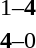<table style="text-align:center">
<tr>
<th width=223></th>
<th width=100></th>
<th width=223></th>
</tr>
<tr>
<td align=right><small><span></span></small> </td>
<td>1–<strong>4</strong></td>
<td align=left><strong></strong><small><span></span></small></td>
</tr>
<tr>
<td align=right><small><span></span></small> </td>
<td><strong>4</strong>–0</td>
<td align=left> <small><span></span></small></td>
</tr>
</table>
